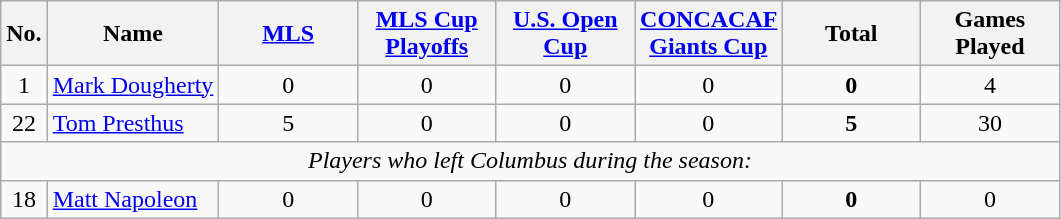<table class="wikitable sortable" style="text-align: center;">
<tr>
<th rowspan=1>No.</th>
<th rowspan=1>Name</th>
<th style="width:85px;"><a href='#'>MLS</a></th>
<th style="width:85px;"><a href='#'>MLS Cup Playoffs</a></th>
<th style="width:85px;"><a href='#'>U.S. Open Cup</a></th>
<th style="width:85px;"><a href='#'>CONCACAF Giants Cup</a></th>
<th style="width:85px;"><strong>Total</strong></th>
<th style="width:85px;"><strong>Games Played</strong></th>
</tr>
<tr>
<td>1</td>
<td align=left> <a href='#'>Mark Dougherty</a></td>
<td>0</td>
<td>0</td>
<td>0</td>
<td>0</td>
<td><strong>0</strong></td>
<td>4</td>
</tr>
<tr>
<td>22</td>
<td align=left> <a href='#'>Tom Presthus</a></td>
<td>5</td>
<td>0</td>
<td>0</td>
<td>0</td>
<td><strong>5</strong></td>
<td>30</td>
</tr>
<tr>
<td colspan=9 align=center><em>Players who left Columbus during the season:</em></td>
</tr>
<tr>
<td>18</td>
<td align=left> <a href='#'>Matt Napoleon</a></td>
<td>0</td>
<td>0</td>
<td>0</td>
<td>0</td>
<td><strong>0</strong></td>
<td>0</td>
</tr>
</table>
